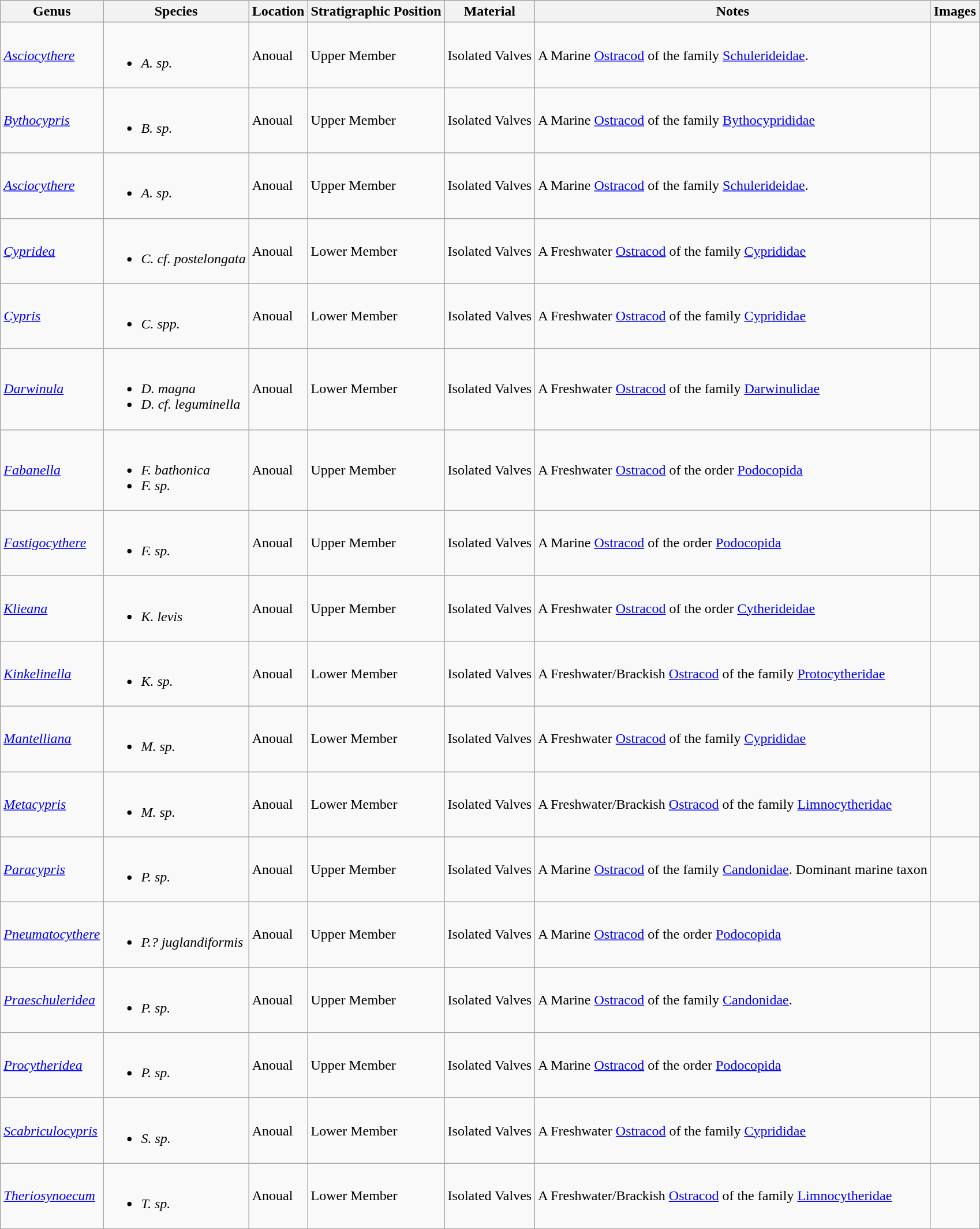<table class="wikitable" align="center">
<tr>
<th>Genus</th>
<th>Species</th>
<th>Location</th>
<th>Stratigraphic Position</th>
<th>Material</th>
<th>Notes</th>
<th>Images</th>
</tr>
<tr>
<td><em><a href='#'>Asciocythere</a></em></td>
<td><br><ul><li><em>A. sp.</em></li></ul></td>
<td>Anoual</td>
<td>Upper Member</td>
<td>Isolated Valves</td>
<td>A Marine <a href='#'>Ostracod</a> of the family <a href='#'>Schulerideidae</a>.</td>
<td></td>
</tr>
<tr>
<td><em><a href='#'>Bythocypris</a></em></td>
<td><br><ul><li><em>B. sp.</em></li></ul></td>
<td>Anoual</td>
<td>Upper Member</td>
<td>Isolated Valves</td>
<td>A Marine <a href='#'>Ostracod</a> of the family <a href='#'>Bythocyprididae</a></td>
<td></td>
</tr>
<tr>
<td><em><a href='#'>Asciocythere</a></em></td>
<td><br><ul><li><em>A. sp.</em></li></ul></td>
<td>Anoual</td>
<td>Upper Member</td>
<td>Isolated Valves</td>
<td>A Marine <a href='#'>Ostracod</a> of the family <a href='#'>Schulerideidae</a>.</td>
<td></td>
</tr>
<tr>
<td><em><a href='#'>Cypridea</a></em></td>
<td><br><ul><li><em>C. cf. postelongata</em></li></ul></td>
<td>Anoual</td>
<td>Lower Member</td>
<td>Isolated Valves</td>
<td>A Freshwater <a href='#'>Ostracod</a> of the family <a href='#'>Cyprididae</a></td>
<td></td>
</tr>
<tr>
<td><em><a href='#'>Cypris</a></em></td>
<td><br><ul><li><em>C. spp.</em></li></ul></td>
<td>Anoual</td>
<td>Lower Member</td>
<td>Isolated Valves</td>
<td>A Freshwater <a href='#'>Ostracod</a> of the family <a href='#'>Cyprididae</a></td>
<td></td>
</tr>
<tr>
<td><em><a href='#'>Darwinula</a></em></td>
<td><br><ul><li><em>D. magna</em></li><li><em>D. cf. leguminella</em></li></ul></td>
<td>Anoual</td>
<td>Lower Member</td>
<td>Isolated Valves</td>
<td>A Freshwater <a href='#'>Ostracod</a> of the family <a href='#'>Darwinulidae</a></td>
<td></td>
</tr>
<tr>
<td><em><a href='#'>Fabanella</a></em></td>
<td><br><ul><li><em>F. bathonica</em></li><li><em>F. sp.</em></li></ul></td>
<td>Anoual</td>
<td>Upper Member</td>
<td>Isolated Valves</td>
<td>A Freshwater <a href='#'>Ostracod</a> of the order <a href='#'>Podocopida</a></td>
<td></td>
</tr>
<tr>
<td><em><a href='#'>Fastigocythere</a></em></td>
<td><br><ul><li><em>F. sp.</em></li></ul></td>
<td>Anoual</td>
<td>Upper Member</td>
<td>Isolated Valves</td>
<td>A Marine <a href='#'>Ostracod</a> of the order <a href='#'>Podocopida</a></td>
<td></td>
</tr>
<tr>
<td><em><a href='#'>Klieana</a></em></td>
<td><br><ul><li><em>K. levis</em></li></ul></td>
<td>Anoual</td>
<td>Upper Member</td>
<td>Isolated Valves</td>
<td>A Freshwater <a href='#'>Ostracod</a> of the order <a href='#'>Cytherideidae</a></td>
<td></td>
</tr>
<tr>
<td><em><a href='#'>Kinkelinella</a></em></td>
<td><br><ul><li><em>K. sp.</em></li></ul></td>
<td>Anoual</td>
<td>Lower Member</td>
<td>Isolated Valves</td>
<td>A Freshwater/Brackish <a href='#'>Ostracod</a> of the family  <a href='#'>Protocytheridae</a></td>
<td></td>
</tr>
<tr>
<td><em><a href='#'>Mantelliana</a></em></td>
<td><br><ul><li><em>M. sp.</em></li></ul></td>
<td>Anoual</td>
<td>Lower Member</td>
<td>Isolated Valves</td>
<td>A Freshwater <a href='#'>Ostracod</a> of the family <a href='#'>Cyprididae</a></td>
<td></td>
</tr>
<tr>
<td><em><a href='#'>Metacypris</a></em></td>
<td><br><ul><li><em>M. sp.</em></li></ul></td>
<td>Anoual</td>
<td>Lower Member</td>
<td>Isolated Valves</td>
<td>A Freshwater/Brackish <a href='#'>Ostracod</a> of the family <a href='#'>Limnocytheridae</a></td>
<td></td>
</tr>
<tr>
<td><em><a href='#'>Paracypris</a></em></td>
<td><br><ul><li><em>P. sp.</em></li></ul></td>
<td>Anoual</td>
<td>Upper Member</td>
<td>Isolated Valves</td>
<td>A Marine <a href='#'>Ostracod</a> of the family <a href='#'>Candonidae</a>. Dominant marine taxon</td>
<td></td>
</tr>
<tr>
<td><em><a href='#'>Pneumatocythere</a></em></td>
<td><br><ul><li><em>P.? juglandiformis</em></li></ul></td>
<td>Anoual</td>
<td>Upper Member</td>
<td>Isolated Valves</td>
<td>A Marine <a href='#'>Ostracod</a> of the order <a href='#'>Podocopida</a></td>
<td></td>
</tr>
<tr>
<td><em><a href='#'>Praeschuleridea</a></em></td>
<td><br><ul><li><em>P. sp.</em></li></ul></td>
<td>Anoual</td>
<td>Upper Member</td>
<td>Isolated Valves</td>
<td>A Marine <a href='#'>Ostracod</a> of the family <a href='#'>Candonidae</a>.</td>
<td></td>
</tr>
<tr>
<td><em><a href='#'>Procytheridea</a></em></td>
<td><br><ul><li><em>P. sp.</em></li></ul></td>
<td>Anoual</td>
<td>Upper Member</td>
<td>Isolated Valves</td>
<td>A Marine <a href='#'>Ostracod</a> of the order <a href='#'>Podocopida</a></td>
<td></td>
</tr>
<tr>
<td><em><a href='#'>Scabriculocypris</a></em></td>
<td><br><ul><li><em>S. sp.</em></li></ul></td>
<td>Anoual</td>
<td>Lower Member</td>
<td>Isolated Valves</td>
<td>A Freshwater <a href='#'>Ostracod</a> of the family <a href='#'>Cyprididae</a></td>
<td></td>
</tr>
<tr>
<td><em><a href='#'>Theriosynoecum</a></em></td>
<td><br><ul><li><em>T. sp.</em></li></ul></td>
<td>Anoual</td>
<td>Lower Member</td>
<td>Isolated Valves</td>
<td>A Freshwater/Brackish <a href='#'>Ostracod</a> of the family <a href='#'>Limnocytheridae</a></td>
<td></td>
</tr>
</table>
